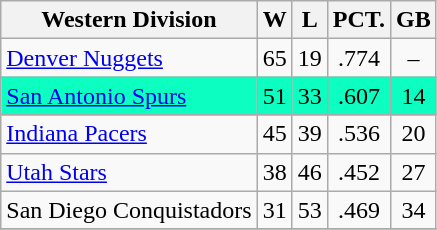<table class="wikitable" style="text-align: center;">
<tr>
<th>Western Division</th>
<th>W</th>
<th>L</th>
<th>PCT.</th>
<th>GB</th>
</tr>
<tr>
<td align="left"><a href='#'>Denver Nuggets</a></td>
<td>65</td>
<td>19</td>
<td>.774</td>
<td>–</td>
</tr>
<tr bgcolor=“ccffcc”>
<td align="left"><a href='#'>San Antonio Spurs</a></td>
<td>51</td>
<td>33</td>
<td>.607</td>
<td>14</td>
</tr>
<tr>
<td align="left"><a href='#'>Indiana Pacers</a></td>
<td>45</td>
<td>39</td>
<td>.536</td>
<td>20</td>
</tr>
<tr>
<td align="left"><a href='#'>Utah Stars</a></td>
<td>38</td>
<td>46</td>
<td>.452</td>
<td>27</td>
</tr>
<tr>
<td align="left">San Diego Conquistadors</td>
<td>31</td>
<td>53</td>
<td>.469</td>
<td>34</td>
</tr>
<tr>
</tr>
</table>
